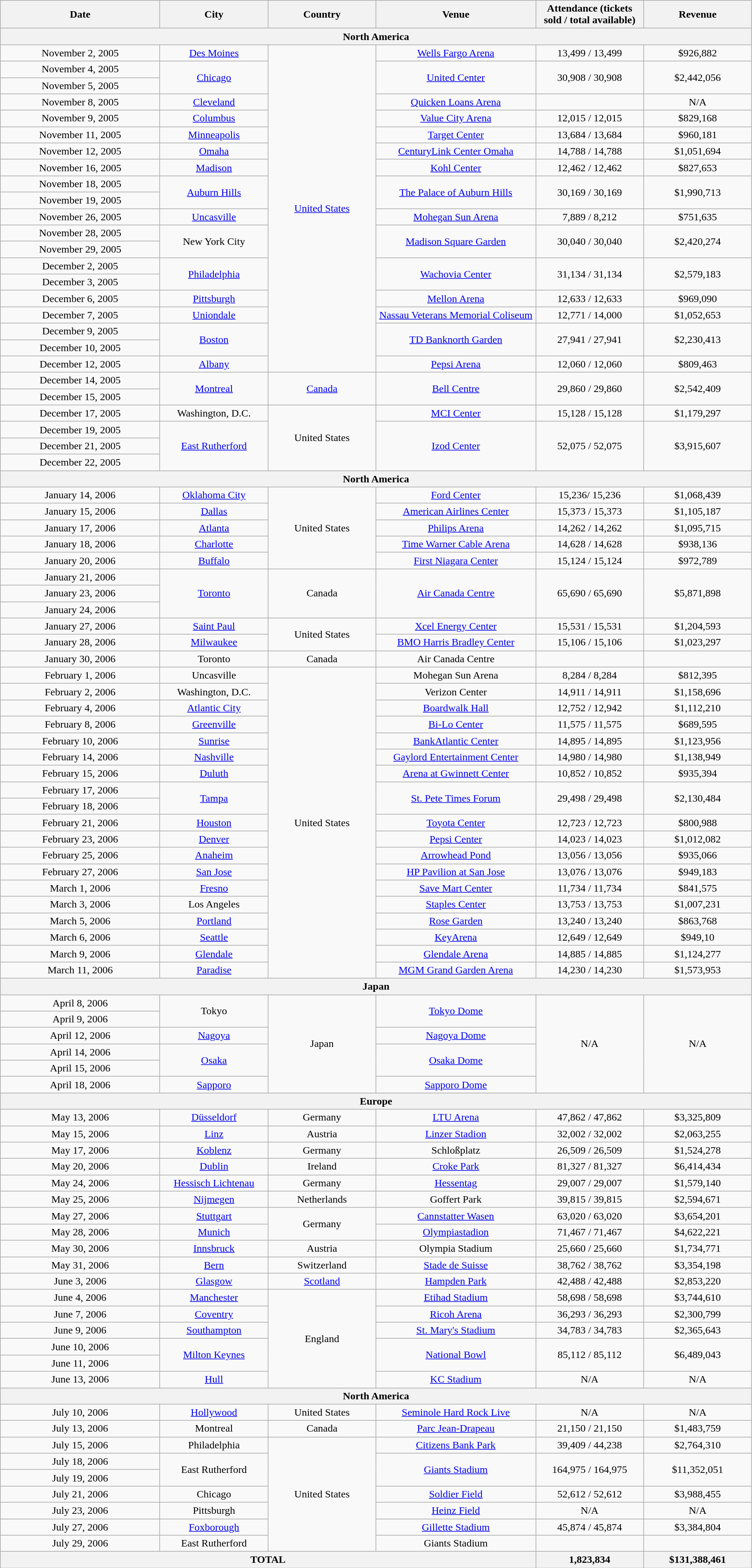<table class="wikitable" style="text-align:center;">
<tr>
<th scope="col" style="width:15em;">Date</th>
<th scope="col" style="width:10em;">City</th>
<th scope="col" style="width:10em;">Country</th>
<th scope="col" style="width:15em;">Venue</th>
<th scope="col" style="width:10em;">Attendance (tickets sold / total available)</th>
<th scope="col" style="width:10em;">Revenue</th>
</tr>
<tr>
<th colspan="6">North America</th>
</tr>
<tr>
<td>November 2, 2005</td>
<td><a href='#'>Des Moines</a></td>
<td rowspan="20"><a href='#'>United States</a></td>
<td><a href='#'>Wells Fargo Arena</a></td>
<td>13,499 / 13,499</td>
<td>$926,882</td>
</tr>
<tr>
<td>November 4, 2005</td>
<td rowspan="2"><a href='#'>Chicago</a></td>
<td rowspan="2"><a href='#'>United Center</a></td>
<td rowspan="2">30,908 / 30,908</td>
<td rowspan="2">$2,442,056</td>
</tr>
<tr>
<td>November 5, 2005</td>
</tr>
<tr>
<td>November 8, 2005</td>
<td><a href='#'>Cleveland</a></td>
<td><a href='#'>Quicken Loans Arena</a></td>
<td></td>
<td>N/A</td>
</tr>
<tr>
<td>November 9, 2005</td>
<td><a href='#'>Columbus</a></td>
<td><a href='#'>Value City Arena</a></td>
<td>12,015 / 12,015</td>
<td>$829,168</td>
</tr>
<tr>
<td>November 11, 2005</td>
<td><a href='#'>Minneapolis</a></td>
<td><a href='#'>Target Center</a></td>
<td>13,684 / 13,684</td>
<td>$960,181</td>
</tr>
<tr>
<td>November 12, 2005</td>
<td><a href='#'>Omaha</a></td>
<td><a href='#'>CenturyLink Center Omaha</a></td>
<td>14,788 / 14,788</td>
<td>$1,051,694</td>
</tr>
<tr>
<td>November 16, 2005</td>
<td><a href='#'>Madison</a></td>
<td><a href='#'>Kohl Center</a></td>
<td>12,462 / 12,462</td>
<td>$827,653</td>
</tr>
<tr>
<td>November 18, 2005</td>
<td rowspan="2"><a href='#'>Auburn Hills</a></td>
<td rowspan="2"><a href='#'>The Palace of Auburn Hills</a></td>
<td rowspan="2">30,169 / 30,169</td>
<td rowspan="2">$1,990,713</td>
</tr>
<tr>
<td>November 19, 2005</td>
</tr>
<tr>
<td>November 26, 2005</td>
<td><a href='#'>Uncasville</a></td>
<td><a href='#'>Mohegan Sun Arena</a></td>
<td>7,889 / 8,212</td>
<td>$751,635</td>
</tr>
<tr>
<td>November 28, 2005</td>
<td rowspan="2">New York City</td>
<td rowspan="2"><a href='#'>Madison Square Garden</a></td>
<td rowspan="2">30,040 / 30,040</td>
<td rowspan="2">$2,420,274</td>
</tr>
<tr>
<td>November 29, 2005</td>
</tr>
<tr>
<td>December 2, 2005</td>
<td rowspan="2"><a href='#'>Philadelphia</a></td>
<td rowspan="2"><a href='#'>Wachovia Center</a></td>
<td rowspan="2">31,134 / 31,134</td>
<td rowspan="2">$2,579,183</td>
</tr>
<tr>
<td>December 3, 2005</td>
</tr>
<tr>
<td>December 6, 2005</td>
<td><a href='#'>Pittsburgh</a></td>
<td><a href='#'>Mellon Arena</a></td>
<td>12,633 / 12,633</td>
<td>$969,090</td>
</tr>
<tr>
<td>December 7, 2005</td>
<td><a href='#'>Uniondale</a></td>
<td><a href='#'>Nassau Veterans Memorial Coliseum</a></td>
<td>12,771 / 14,000</td>
<td>$1,052,653</td>
</tr>
<tr>
<td>December 9, 2005</td>
<td rowspan="2"><a href='#'>Boston</a></td>
<td rowspan="2"><a href='#'>TD Banknorth Garden</a></td>
<td rowspan="2">27,941 / 27,941</td>
<td rowspan="2">$2,230,413</td>
</tr>
<tr>
<td>December 10, 2005</td>
</tr>
<tr>
<td>December 12, 2005</td>
<td><a href='#'>Albany</a></td>
<td><a href='#'>Pepsi Arena</a></td>
<td>12,060 / 12,060</td>
<td>$809,463</td>
</tr>
<tr>
<td>December 14, 2005</td>
<td rowspan="2"><a href='#'>Montreal</a></td>
<td rowspan="2"><a href='#'>Canada</a></td>
<td rowspan="2"><a href='#'>Bell Centre</a></td>
<td rowspan="2">29,860 / 29,860</td>
<td rowspan="2">$2,542,409</td>
</tr>
<tr>
<td>December 15, 2005</td>
</tr>
<tr>
<td>December 17, 2005</td>
<td>Washington, D.C.</td>
<td rowspan="4">United States</td>
<td><a href='#'>MCI Center</a></td>
<td>15,128 / 15,128</td>
<td>$1,179,297</td>
</tr>
<tr>
<td>December 19, 2005</td>
<td rowspan="3"><a href='#'>East Rutherford</a></td>
<td rowspan="3"><a href='#'>Izod Center</a></td>
<td rowspan="3">52,075 / 52,075</td>
<td rowspan="3">$3,915,607</td>
</tr>
<tr>
<td>December 21, 2005</td>
</tr>
<tr>
<td>December 22, 2005</td>
</tr>
<tr>
<th colspan="6">North America</th>
</tr>
<tr>
<td>January 14, 2006</td>
<td><a href='#'>Oklahoma City</a></td>
<td rowspan="5">United States</td>
<td><a href='#'>Ford Center</a></td>
<td>15,236/ 15,236</td>
<td>$1,068,439</td>
</tr>
<tr>
<td>January 15, 2006</td>
<td><a href='#'>Dallas</a></td>
<td><a href='#'>American Airlines Center</a></td>
<td>15,373 / 15,373</td>
<td>$1,105,187</td>
</tr>
<tr>
<td>January 17, 2006</td>
<td><a href='#'>Atlanta</a></td>
<td><a href='#'>Philips Arena</a></td>
<td>14,262 / 14,262</td>
<td>$1,095,715</td>
</tr>
<tr>
<td>January 18, 2006</td>
<td><a href='#'>Charlotte</a></td>
<td><a href='#'>Time Warner Cable Arena</a></td>
<td>14,628 / 14,628</td>
<td>$938,136</td>
</tr>
<tr>
<td>January 20, 2006</td>
<td><a href='#'>Buffalo</a></td>
<td><a href='#'>First Niagara Center</a></td>
<td>15,124 / 15,124</td>
<td>$972,789</td>
</tr>
<tr>
<td>January 21, 2006</td>
<td rowspan="3"><a href='#'>Toronto</a></td>
<td rowspan="3">Canada</td>
<td rowspan="3"><a href='#'>Air Canada Centre</a></td>
<td rowspan="3">65,690 / 65,690</td>
<td rowspan="3">$5,871,898</td>
</tr>
<tr>
<td>January 23, 2006</td>
</tr>
<tr>
<td>January 24, 2006</td>
</tr>
<tr>
<td>January 27, 2006</td>
<td><a href='#'>Saint Paul</a></td>
<td rowspan="2">United States</td>
<td><a href='#'>Xcel Energy Center</a></td>
<td>15,531 / 15,531</td>
<td>$1,204,593</td>
</tr>
<tr>
<td>January 28, 2006</td>
<td><a href='#'>Milwaukee</a></td>
<td><a href='#'>BMO Harris Bradley Center</a></td>
<td>15,106 / 15,106</td>
<td>$1,023,297</td>
</tr>
<tr>
<td>January 30, 2006</td>
<td>Toronto</td>
<td>Canada</td>
<td>Air Canada Centre</td>
<td></td>
<td></td>
</tr>
<tr>
<td>February 1, 2006</td>
<td>Uncasville</td>
<td rowspan="19">United States</td>
<td>Mohegan Sun Arena</td>
<td>8,284 / 8,284</td>
<td>$812,395</td>
</tr>
<tr>
<td>February 2, 2006</td>
<td>Washington, D.C.</td>
<td>Verizon Center</td>
<td>14,911 / 14,911</td>
<td>$1,158,696</td>
</tr>
<tr>
<td>February 4, 2006</td>
<td><a href='#'>Atlantic City</a></td>
<td><a href='#'>Boardwalk Hall</a></td>
<td>12,752 / 12,942</td>
<td>$1,112,210</td>
</tr>
<tr>
<td>February 8, 2006</td>
<td><a href='#'>Greenville</a></td>
<td><a href='#'>Bi-Lo Center</a></td>
<td>11,575 / 11,575</td>
<td>$689,595</td>
</tr>
<tr>
<td>February 10, 2006</td>
<td><a href='#'>Sunrise</a></td>
<td><a href='#'>BankAtlantic Center</a></td>
<td>14,895  / 14,895</td>
<td>$1,123,956</td>
</tr>
<tr>
<td>February 14, 2006</td>
<td><a href='#'>Nashville</a></td>
<td><a href='#'>Gaylord Entertainment Center</a></td>
<td>14,980 / 14,980</td>
<td>$1,138,949</td>
</tr>
<tr>
<td>February 15, 2006</td>
<td><a href='#'>Duluth</a></td>
<td><a href='#'>Arena at Gwinnett Center</a></td>
<td>10,852 / 10,852</td>
<td>$935,394</td>
</tr>
<tr>
<td>February 17, 2006</td>
<td rowspan="2"><a href='#'>Tampa</a></td>
<td rowspan="2"><a href='#'>St. Pete Times Forum</a></td>
<td rowspan="2">29,498 / 29,498</td>
<td rowspan="2">$2,130,484</td>
</tr>
<tr>
<td>February 18, 2006</td>
</tr>
<tr>
<td>February 21, 2006</td>
<td><a href='#'>Houston</a></td>
<td><a href='#'>Toyota Center</a></td>
<td>12,723 / 12,723</td>
<td>$800,988</td>
</tr>
<tr>
<td>February 23, 2006</td>
<td><a href='#'>Denver</a></td>
<td><a href='#'>Pepsi Center</a></td>
<td>14,023 / 14,023</td>
<td>$1,012,082</td>
</tr>
<tr>
<td>February 25, 2006</td>
<td><a href='#'>Anaheim</a></td>
<td><a href='#'>Arrowhead Pond</a></td>
<td>13,056 / 13,056</td>
<td>$935,066</td>
</tr>
<tr>
<td>February 27, 2006</td>
<td><a href='#'>San Jose</a></td>
<td><a href='#'>HP Pavilion at San Jose</a></td>
<td>13,076 / 13,076</td>
<td>$949,183</td>
</tr>
<tr>
<td>March 1, 2006</td>
<td><a href='#'>Fresno</a></td>
<td><a href='#'>Save Mart Center</a></td>
<td>11,734 / 11,734</td>
<td>$841,575</td>
</tr>
<tr>
<td>March 3, 2006</td>
<td>Los Angeles</td>
<td><a href='#'>Staples Center</a></td>
<td>13,753 / 13,753</td>
<td>$1,007,231</td>
</tr>
<tr>
<td>March 5, 2006</td>
<td><a href='#'>Portland</a></td>
<td><a href='#'>Rose Garden</a></td>
<td>13,240 / 13,240</td>
<td>$863,768</td>
</tr>
<tr>
<td>March 6, 2006</td>
<td><a href='#'>Seattle</a></td>
<td><a href='#'>KeyArena</a></td>
<td>12,649 / 12,649</td>
<td>$949,10</td>
</tr>
<tr>
<td>March 9, 2006</td>
<td><a href='#'>Glendale</a></td>
<td><a href='#'>Glendale Arena</a></td>
<td>14,885 / 14,885</td>
<td>$1,124,277</td>
</tr>
<tr>
<td>March 11, 2006</td>
<td><a href='#'>Paradise</a></td>
<td><a href='#'>MGM Grand Garden Arena</a></td>
<td>14,230 / 14,230</td>
<td>$1,573,953</td>
</tr>
<tr>
<th colspan="6">Japan</th>
</tr>
<tr>
<td>April 8, 2006</td>
<td rowspan="2">Tokyo</td>
<td rowspan="6">Japan</td>
<td rowspan="2"><a href='#'>Tokyo Dome</a></td>
<td rowspan="6">N/A</td>
<td rowspan="6">N/A</td>
</tr>
<tr>
<td>April 9, 2006</td>
</tr>
<tr>
<td>April 12, 2006</td>
<td><a href='#'>Nagoya</a></td>
<td><a href='#'>Nagoya Dome</a></td>
</tr>
<tr>
<td>April 14, 2006</td>
<td rowspan="2"><a href='#'>Osaka</a></td>
<td rowspan="2"><a href='#'>Osaka Dome</a></td>
</tr>
<tr>
<td>April 15, 2006</td>
</tr>
<tr>
<td>April 18, 2006</td>
<td><a href='#'>Sapporo</a></td>
<td><a href='#'>Sapporo Dome</a></td>
</tr>
<tr>
<th colspan="6">Europe</th>
</tr>
<tr>
<td>May 13, 2006</td>
<td><a href='#'>Düsseldorf</a></td>
<td>Germany</td>
<td><a href='#'>LTU Arena</a></td>
<td>47,862 / 47,862</td>
<td>$3,325,809</td>
</tr>
<tr>
<td>May 15, 2006</td>
<td><a href='#'>Linz</a></td>
<td>Austria</td>
<td><a href='#'>Linzer Stadion</a></td>
<td>32,002 / 32,002</td>
<td>$2,063,255</td>
</tr>
<tr>
<td>May 17, 2006</td>
<td><a href='#'>Koblenz</a></td>
<td>Germany</td>
<td>Schloßplatz</td>
<td>26,509 / 26,509</td>
<td>$1,524,278</td>
</tr>
<tr>
<td>May 20, 2006</td>
<td><a href='#'>Dublin</a></td>
<td>Ireland</td>
<td><a href='#'>Croke Park</a></td>
<td>81,327 / 81,327</td>
<td>$6,414,434</td>
</tr>
<tr>
<td>May 24, 2006</td>
<td><a href='#'>Hessisch Lichtenau</a></td>
<td>Germany</td>
<td><a href='#'>Hessentag</a></td>
<td>29,007 / 29,007</td>
<td>$1,579,140</td>
</tr>
<tr>
<td>May 25, 2006</td>
<td><a href='#'>Nijmegen</a></td>
<td>Netherlands</td>
<td>Goffert Park</td>
<td>39,815 / 39,815</td>
<td>$2,594,671</td>
</tr>
<tr>
<td>May 27, 2006</td>
<td><a href='#'>Stuttgart</a></td>
<td rowspan="2">Germany</td>
<td><a href='#'>Cannstatter Wasen</a></td>
<td>63,020 / 63,020</td>
<td>$3,654,201</td>
</tr>
<tr>
<td>May 28, 2006</td>
<td><a href='#'>Munich</a></td>
<td><a href='#'>Olympiastadion</a></td>
<td>71,467 / 71,467</td>
<td>$4,622,221</td>
</tr>
<tr>
<td>May 30, 2006</td>
<td><a href='#'>Innsbruck</a></td>
<td>Austria</td>
<td>Olympia Stadium</td>
<td>25,660 / 25,660</td>
<td>$1,734,771</td>
</tr>
<tr>
<td>May 31, 2006</td>
<td><a href='#'>Bern</a></td>
<td>Switzerland</td>
<td><a href='#'>Stade de Suisse</a></td>
<td>38,762 / 38,762</td>
<td>$3,354,198</td>
</tr>
<tr>
<td>June 3, 2006</td>
<td><a href='#'>Glasgow</a></td>
<td><a href='#'>Scotland</a></td>
<td><a href='#'>Hampden Park</a></td>
<td>42,488 / 42,488</td>
<td>$2,853,220</td>
</tr>
<tr>
<td>June 4, 2006</td>
<td><a href='#'>Manchester</a></td>
<td rowspan="6">England</td>
<td><a href='#'>Etihad Stadium</a></td>
<td>58,698 / 58,698</td>
<td>$3,744,610</td>
</tr>
<tr>
<td>June 7, 2006</td>
<td><a href='#'>Coventry</a></td>
<td><a href='#'>Ricoh Arena</a></td>
<td>36,293 / 36,293</td>
<td>$2,300,799</td>
</tr>
<tr>
<td>June 9, 2006</td>
<td><a href='#'>Southampton</a></td>
<td><a href='#'>St. Mary's Stadium</a></td>
<td>34,783 / 34,783</td>
<td>$2,365,643</td>
</tr>
<tr>
<td>June 10, 2006</td>
<td rowspan="2"><a href='#'>Milton Keynes</a></td>
<td rowspan="2"><a href='#'>National Bowl</a></td>
<td rowspan="2">85,112 / 85,112</td>
<td rowspan="2">$6,489,043</td>
</tr>
<tr>
<td>June 11, 2006</td>
</tr>
<tr>
<td>June 13, 2006</td>
<td><a href='#'>Hull</a></td>
<td><a href='#'>KC Stadium</a></td>
<td>N/A</td>
<td>N/A</td>
</tr>
<tr>
<th colspan="7">North America</th>
</tr>
<tr>
<td>July 10, 2006</td>
<td><a href='#'>Hollywood</a></td>
<td>United States</td>
<td><a href='#'>Seminole Hard Rock Live</a></td>
<td>N/A</td>
<td>N/A</td>
</tr>
<tr>
<td>July 13, 2006</td>
<td>Montreal</td>
<td>Canada</td>
<td><a href='#'>Parc Jean-Drapeau</a></td>
<td>21,150 / 21,150</td>
<td>$1,483,759</td>
</tr>
<tr>
<td>July 15, 2006</td>
<td>Philadelphia</td>
<td rowspan="7">United States</td>
<td><a href='#'>Citizens Bank Park</a></td>
<td>39,409 / 44,238</td>
<td>$2,764,310</td>
</tr>
<tr>
<td>July 18, 2006</td>
<td rowspan="2">East Rutherford</td>
<td rowspan="2"><a href='#'>Giants Stadium</a></td>
<td rowspan="2">164,975 / 164,975</td>
<td rowspan="2">$11,352,051</td>
</tr>
<tr>
<td>July 19, 2006</td>
</tr>
<tr>
<td>July 21, 2006</td>
<td>Chicago</td>
<td><a href='#'>Soldier Field</a></td>
<td>52,612 / 52,612</td>
<td>$3,988,455</td>
</tr>
<tr>
<td>July 23, 2006</td>
<td>Pittsburgh</td>
<td><a href='#'>Heinz Field</a></td>
<td>N/A</td>
<td>N/A</td>
</tr>
<tr>
<td>July 27, 2006</td>
<td><a href='#'>Foxborough</a></td>
<td><a href='#'>Gillette Stadium</a></td>
<td>45,874 / 45,874</td>
<td>$3,384,804</td>
</tr>
<tr>
<td>July 29, 2006</td>
<td>East Rutherford</td>
<td>Giants Stadium</td>
<td></td>
<td></td>
</tr>
<tr>
<th colspan="4">TOTAL</th>
<th>1,823,834</th>
<th>$131,388,461</th>
</tr>
</table>
